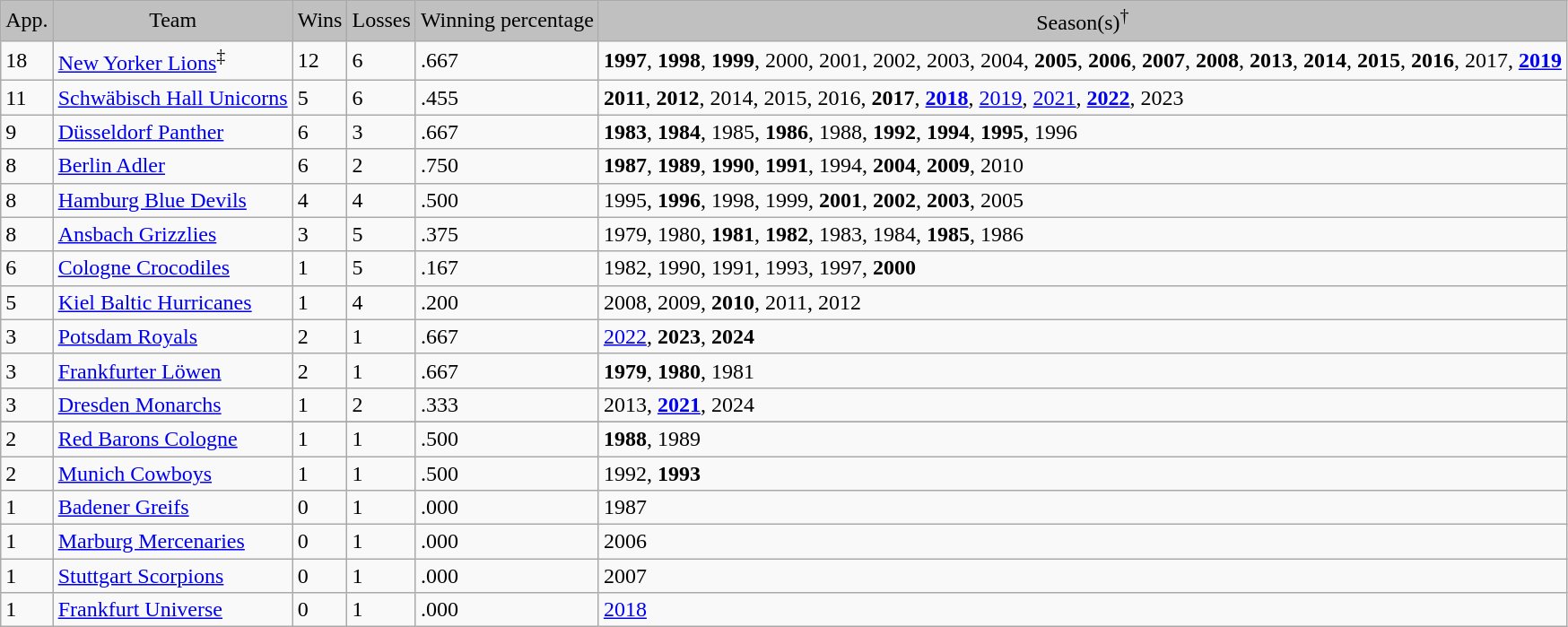<table class="wikitable sortable">
<tr align="center" style="background:silver">
<td>App.</td>
<td>Team</td>
<td>Wins</td>
<td>Losses</td>
<td>Winning percentage</td>
<td>Season(s)<sup>†</sup></td>
</tr>
<tr>
<td>18</td>
<td><a href='#'>New Yorker Lions</a><sup>‡</sup></td>
<td>12</td>
<td>6</td>
<td>.667</td>
<td><strong>1997</strong>, <strong>1998</strong>, <strong>1999</strong>, 2000, 2001, 2002, 2003, 2004, <strong>2005</strong>, <strong>2006</strong>, <strong>2007</strong>, <strong>2008</strong>, <strong>2013</strong>, <strong>2014</strong>, <strong>2015</strong>, <strong>2016</strong>, 2017, <strong><a href='#'>2019</a></strong></td>
</tr>
<tr>
<td>11</td>
<td><a href='#'>Schwäbisch Hall Unicorns</a></td>
<td>5</td>
<td>6</td>
<td>.455</td>
<td><strong>2011</strong>, <strong>2012</strong>, 2014, 2015, 2016, <strong>2017</strong>, <strong><a href='#'>2018</a></strong>, <a href='#'>2019</a>, <a href='#'>2021</a>, <strong><a href='#'>2022</a></strong>, 2023</td>
</tr>
<tr>
<td>9</td>
<td><a href='#'>Düsseldorf Panther</a></td>
<td>6</td>
<td>3</td>
<td>.667</td>
<td><strong>1983</strong>, <strong>1984</strong>, 1985, <strong>1986</strong>, 1988, <strong>1992</strong>, <strong>1994</strong>, <strong>1995</strong>, 1996</td>
</tr>
<tr>
<td>8</td>
<td><a href='#'>Berlin Adler</a></td>
<td>6</td>
<td>2</td>
<td>.750</td>
<td><strong>1987</strong>, <strong>1989</strong>, <strong>1990</strong>, <strong>1991</strong>, 1994, <strong>2004</strong>, <strong>2009</strong>, 2010</td>
</tr>
<tr>
<td>8</td>
<td><a href='#'>Hamburg Blue Devils</a></td>
<td>4</td>
<td>4</td>
<td>.500</td>
<td>1995, <strong>1996</strong>, 1998, 1999, <strong>2001</strong>, <strong>2002</strong>, <strong>2003</strong>, 2005</td>
</tr>
<tr>
<td>8</td>
<td><a href='#'>Ansbach Grizzlies</a></td>
<td>3</td>
<td>5</td>
<td>.375</td>
<td>1979, 1980, <strong>1981</strong>, <strong>1982</strong>, 1983, 1984, <strong>1985</strong>, 1986</td>
</tr>
<tr>
<td>6</td>
<td><a href='#'>Cologne Crocodiles</a></td>
<td>1</td>
<td>5</td>
<td>.167</td>
<td>1982, 1990, 1991, 1993, 1997, <strong>2000</strong></td>
</tr>
<tr>
<td>5</td>
<td><a href='#'>Kiel Baltic Hurricanes</a></td>
<td>1</td>
<td>4</td>
<td>.200</td>
<td>2008, 2009, <strong>2010</strong>, 2011, 2012</td>
</tr>
<tr>
<td>3</td>
<td><a href='#'>Potsdam Royals</a></td>
<td>2</td>
<td>1</td>
<td>.667</td>
<td><a href='#'>2022</a>, <strong>2023</strong>, <strong>2024</strong></td>
</tr>
<tr>
<td>3</td>
<td><a href='#'>Frankfurter Löwen</a></td>
<td>2</td>
<td>1</td>
<td>.667</td>
<td><strong>1979</strong>, <strong>1980</strong>, 1981</td>
</tr>
<tr>
<td>3</td>
<td><a href='#'>Dresden Monarchs</a></td>
<td>1</td>
<td>2</td>
<td>.333</td>
<td>2013, <strong><a href='#'>2021</a></strong>, 2024</td>
</tr>
<tr>
</tr>
<tr>
<td>2</td>
<td><a href='#'>Red Barons Cologne</a></td>
<td>1</td>
<td>1</td>
<td>.500</td>
<td><strong>1988</strong>, 1989</td>
</tr>
<tr>
<td>2</td>
<td><a href='#'>Munich Cowboys</a></td>
<td>1</td>
<td>1</td>
<td>.500</td>
<td>1992, <strong>1993</strong></td>
</tr>
<tr>
<td>1</td>
<td><a href='#'>Badener Greifs</a></td>
<td>0</td>
<td>1</td>
<td>.000</td>
<td>1987</td>
</tr>
<tr>
<td>1</td>
<td><a href='#'>Marburg Mercenaries</a></td>
<td>0</td>
<td>1</td>
<td>.000</td>
<td>2006</td>
</tr>
<tr>
<td>1</td>
<td><a href='#'>Stuttgart Scorpions</a></td>
<td>0</td>
<td>1</td>
<td>.000</td>
<td>2007</td>
</tr>
<tr>
<td>1</td>
<td><a href='#'>Frankfurt Universe</a></td>
<td>0</td>
<td>1</td>
<td>.000</td>
<td><a href='#'>2018</a></td>
</tr>
</table>
